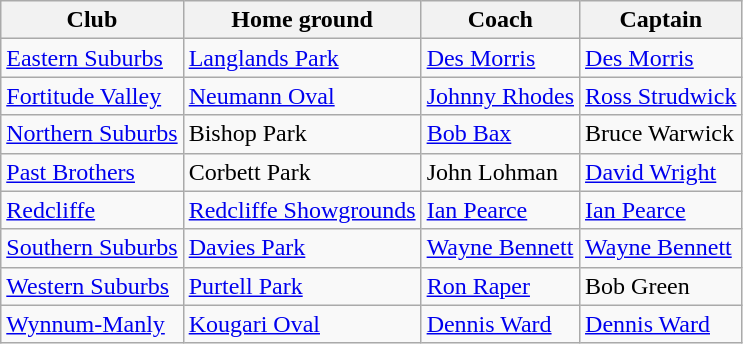<table class="wikitable sortable">
<tr>
<th>Club</th>
<th>Home ground</th>
<th>Coach</th>
<th>Captain</th>
</tr>
<tr>
<td> <a href='#'>Eastern Suburbs</a></td>
<td><a href='#'>Langlands Park</a></td>
<td><a href='#'>Des Morris</a></td>
<td><a href='#'>Des Morris</a></td>
</tr>
<tr>
<td> <a href='#'>Fortitude Valley</a></td>
<td><a href='#'>Neumann Oval</a></td>
<td><a href='#'>Johnny Rhodes</a></td>
<td><a href='#'>Ross Strudwick</a></td>
</tr>
<tr>
<td> <a href='#'>Northern Suburbs</a></td>
<td>Bishop Park</td>
<td><a href='#'>Bob Bax</a></td>
<td>Bruce Warwick</td>
</tr>
<tr>
<td> <a href='#'>Past Brothers</a></td>
<td>Corbett Park</td>
<td>John Lohman</td>
<td><a href='#'>David Wright</a></td>
</tr>
<tr>
<td> <a href='#'>Redcliffe</a></td>
<td><a href='#'>Redcliffe Showgrounds</a></td>
<td><a href='#'>Ian Pearce</a></td>
<td><a href='#'>Ian Pearce</a></td>
</tr>
<tr>
<td> <a href='#'>Southern Suburbs</a></td>
<td><a href='#'>Davies Park</a></td>
<td><a href='#'>Wayne Bennett</a></td>
<td><a href='#'>Wayne Bennett</a></td>
</tr>
<tr>
<td> <a href='#'>Western Suburbs</a></td>
<td><a href='#'>Purtell Park</a></td>
<td><a href='#'>Ron Raper</a></td>
<td>Bob Green</td>
</tr>
<tr>
<td> <a href='#'>Wynnum-Manly</a></td>
<td><a href='#'>Kougari Oval</a></td>
<td><a href='#'>Dennis Ward</a></td>
<td><a href='#'>Dennis Ward</a></td>
</tr>
</table>
